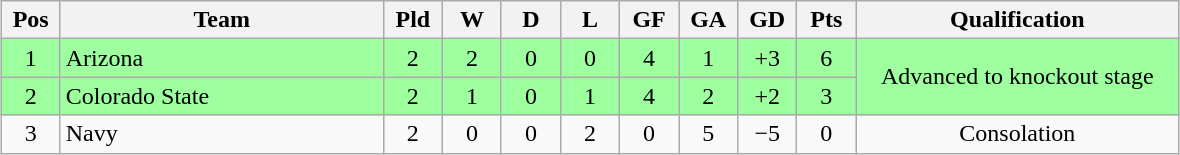<table class="wikitable" style="text-align:center; margin: 1em auto">
<tr>
<th style="width:2em">Pos</th>
<th style="width:13em">Team</th>
<th style="width:2em">Pld</th>
<th style="width:2em">W</th>
<th style="width:2em">D</th>
<th style="width:2em">L</th>
<th style="width:2em">GF</th>
<th style="width:2em">GA</th>
<th style="width:2em">GD</th>
<th style="width:2em">Pts</th>
<th style="width:13em">Qualification</th>
</tr>
<tr bgcolor="#9eff9e">
<td>1</td>
<td style="text-align:left">Arizona</td>
<td>2</td>
<td>2</td>
<td>0</td>
<td>0</td>
<td>4</td>
<td>1</td>
<td>+3</td>
<td>6</td>
<td rowspan="2">Advanced to knockout stage</td>
</tr>
<tr bgcolor="#9eff9e">
<td>2</td>
<td style="text-align:left">Colorado State</td>
<td>2</td>
<td>1</td>
<td>0</td>
<td>1</td>
<td>4</td>
<td>2</td>
<td>+2</td>
<td>3</td>
</tr>
<tr>
<td>3</td>
<td style="text-align:left">Navy</td>
<td>2</td>
<td>0</td>
<td>0</td>
<td>2</td>
<td>0</td>
<td>5</td>
<td>−5</td>
<td>0</td>
<td>Consolation</td>
</tr>
</table>
